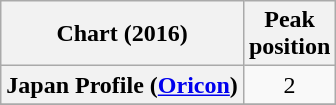<table class="wikitable plainrowheaders">
<tr>
<th>Chart (2016)</th>
<th>Peak<br>position</th>
</tr>
<tr>
<th scope="row">Japan Profile (<a href='#'>Oricon</a>)</th>
<td style="text-align:center;">2</td>
</tr>
<tr>
</tr>
</table>
